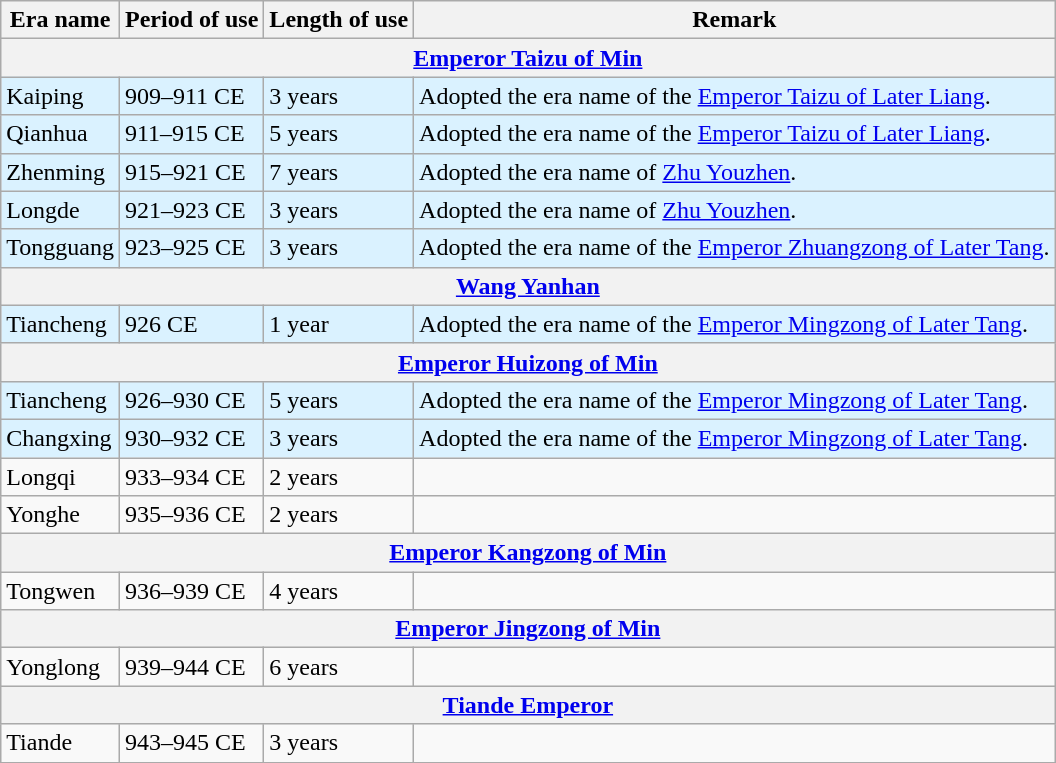<table class="wikitable">
<tr>
<th>Era name</th>
<th>Period of use</th>
<th>Length of use</th>
<th>Remark</th>
</tr>
<tr>
<th colspan="4"><a href='#'>Emperor Taizu of Min</a><br></th>
</tr>
<tr style="background:#DAF2FF;">
<td>Kaiping<br></td>
<td>909–911 CE</td>
<td>3 years</td>
<td>Adopted the era name of the <a href='#'>Emperor Taizu of Later Liang</a>.</td>
</tr>
<tr style="background:#DAF2FF;">
<td>Qianhua<br></td>
<td>911–915 CE</td>
<td>5 years</td>
<td>Adopted the era name of the <a href='#'>Emperor Taizu of Later Liang</a>.</td>
</tr>
<tr style="background:#DAF2FF;">
<td>Zhenming<br></td>
<td>915–921 CE</td>
<td>7 years</td>
<td>Adopted the era name of <a href='#'>Zhu Youzhen</a>.</td>
</tr>
<tr style="background:#DAF2FF;">
<td>Longde<br></td>
<td>921–923 CE</td>
<td>3 years</td>
<td>Adopted the era name of <a href='#'>Zhu Youzhen</a>.</td>
</tr>
<tr style="background:#DAF2FF;">
<td>Tongguang<br></td>
<td>923–925 CE</td>
<td>3 years</td>
<td>Adopted the era name of the <a href='#'>Emperor Zhuangzong of Later Tang</a>.</td>
</tr>
<tr>
<th colspan="4"><a href='#'>Wang Yanhan</a><br></th>
</tr>
<tr style="background:#DAF2FF;">
<td>Tiancheng<br></td>
<td>926 CE</td>
<td>1 year</td>
<td>Adopted the era name of the <a href='#'>Emperor Mingzong of Later Tang</a>.</td>
</tr>
<tr>
<th colspan="4"><a href='#'>Emperor Huizong of Min</a><br></th>
</tr>
<tr style="background:#DAF2FF;">
<td>Tiancheng<br></td>
<td>926–930 CE</td>
<td>5 years</td>
<td>Adopted the era name of the <a href='#'>Emperor Mingzong of Later Tang</a>.</td>
</tr>
<tr style="background:#DAF2FF;">
<td>Changxing<br></td>
<td>930–932 CE</td>
<td>3 years</td>
<td>Adopted the era name of the <a href='#'>Emperor Mingzong of Later Tang</a>.</td>
</tr>
<tr>
<td>Longqi<br></td>
<td>933–934 CE</td>
<td>2 years</td>
<td></td>
</tr>
<tr>
<td>Yonghe<br></td>
<td>935–936 CE</td>
<td>2 years</td>
<td></td>
</tr>
<tr>
<th colspan="4"><a href='#'>Emperor Kangzong of Min</a><br></th>
</tr>
<tr>
<td>Tongwen<br></td>
<td>936–939 CE</td>
<td>4 years</td>
<td></td>
</tr>
<tr>
<th colspan="4"><a href='#'>Emperor Jingzong of Min</a><br></th>
</tr>
<tr>
<td>Yonglong<br></td>
<td>939–944 CE</td>
<td>6 years</td>
<td></td>
</tr>
<tr>
<th colspan="4"><a href='#'>Tiande Emperor</a><br></th>
</tr>
<tr>
<td>Tiande<br></td>
<td>943–945 CE</td>
<td>3 years</td>
<td></td>
</tr>
</table>
